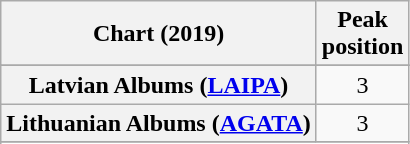<table class="wikitable sortable plainrowheaders" style="text-align:center">
<tr>
<th scope="col">Chart (2019)</th>
<th scope="col">Peak<br>position</th>
</tr>
<tr>
</tr>
<tr>
</tr>
<tr>
</tr>
<tr>
</tr>
<tr>
</tr>
<tr>
</tr>
<tr>
</tr>
<tr>
</tr>
<tr>
</tr>
<tr>
</tr>
<tr>
</tr>
<tr>
</tr>
<tr>
<th scope="row">Latvian Albums (<a href='#'>LAIPA</a>)</th>
<td>3</td>
</tr>
<tr>
<th scope="row">Lithuanian Albums (<a href='#'>AGATA</a>)</th>
<td>3</td>
</tr>
<tr>
</tr>
<tr>
</tr>
<tr>
</tr>
<tr>
</tr>
<tr>
</tr>
<tr>
</tr>
<tr>
</tr>
<tr>
</tr>
</table>
